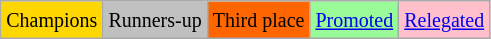<table class="wikitable">
<tr>
<td bgcolor=gold><small>Champions</small></td>
<td bgcolor=silver><small>Runners-up</small></td>
<td bgcolor=ff6600><small>Third place</small></td>
<td bgcolor=palegreen><small><a href='#'>Promoted</a></small></td>
<td bgcolor=pink><small><a href='#'>Relegated</a></small></td>
</tr>
</table>
